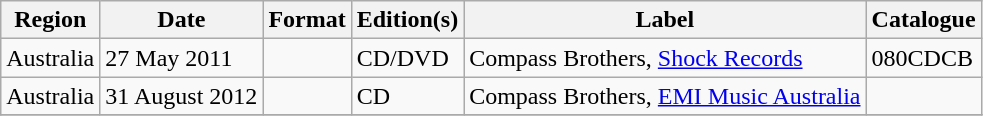<table class="wikitable plainrowheaders">
<tr>
<th scope="col">Region</th>
<th scope="col">Date</th>
<th scope="col">Format</th>
<th scope="col">Edition(s)</th>
<th scope="col">Label</th>
<th scope="col">Catalogue</th>
</tr>
<tr>
<td>Australia</td>
<td>27 May 2011</td>
<td></td>
<td>CD/DVD</td>
<td>Compass Brothers, <a href='#'>Shock Records</a></td>
<td>080CDCB</td>
</tr>
<tr>
<td>Australia</td>
<td>31 August 2012</td>
<td></td>
<td>CD</td>
<td>Compass Brothers, <a href='#'>EMI Music Australia</a></td>
<td></td>
</tr>
<tr>
</tr>
</table>
